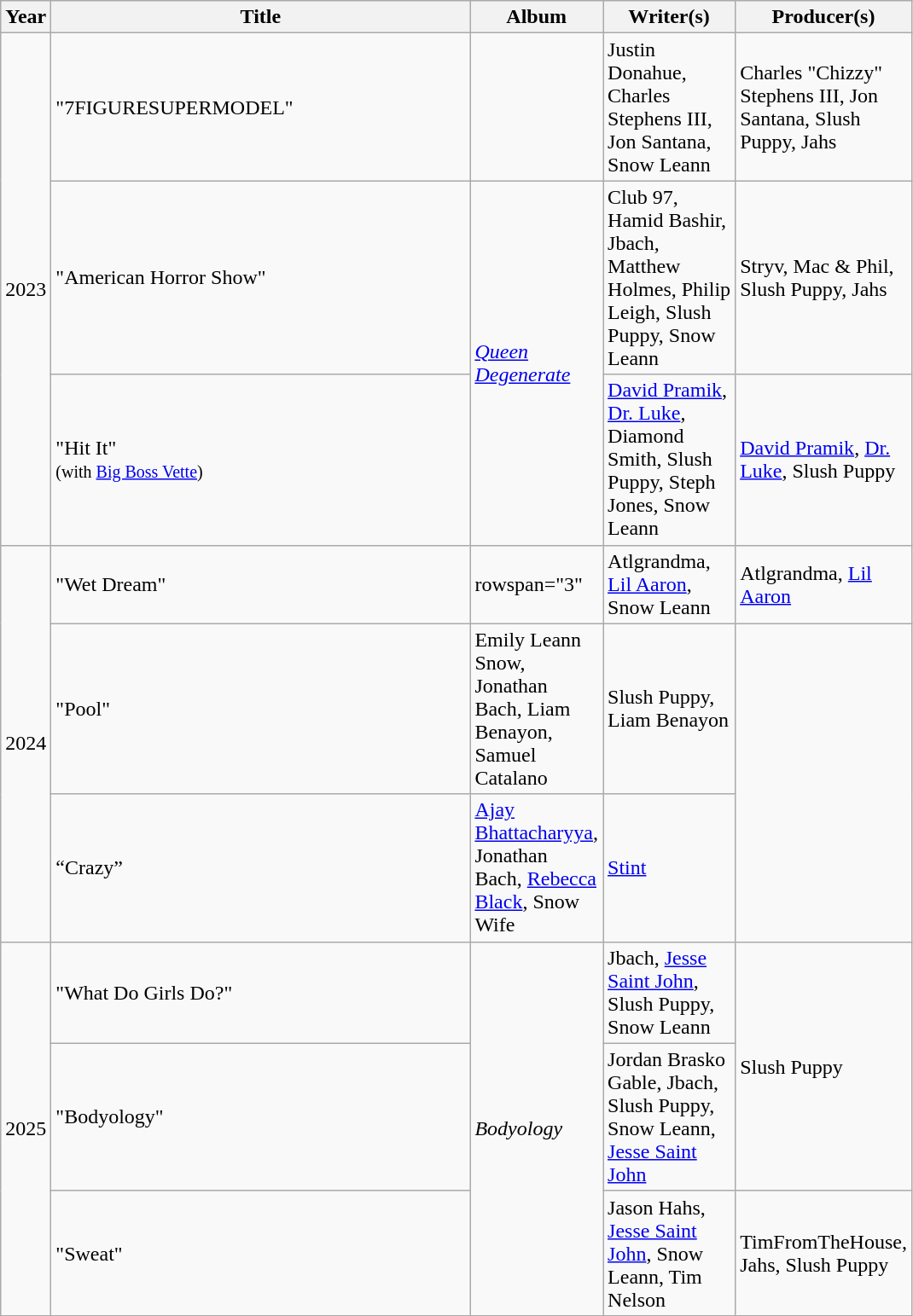<table class="wikitable plainrowheaders" style="text-align:left;">
<tr>
<th scope="col" style="width:2em;">Year</th>
<th scope="col" style="width:20em;">Title</th>
<th scope="col"  style="width:6em;">Album</th>
<th scope="col"  style="width:6em;">Writer(s)</th>
<th scope="col"  style="width:6em;">Producer(s)</th>
</tr>
<tr>
<td rowspan="3">2023</td>
<td>"7FIGURESUPERMODEL"</td>
<td></td>
<td>Justin Donahue, Charles Stephens III, Jon Santana, Snow Leann</td>
<td>Charles "Chizzy" Stephens III, Jon Santana, Slush Puppy, Jahs</td>
</tr>
<tr>
<td>"American Horror Show"</td>
<td rowspan="2"><em><a href='#'>Queen Degenerate</a></em></td>
<td>Club 97, Hamid Bashir, Jbach, Matthew Holmes, Philip Leigh, Slush Puppy, Snow Leann</td>
<td>Stryv, Mac & Phil, Slush Puppy, Jahs</td>
</tr>
<tr>
<td>"Hit It"<br><small>(with <a href='#'>Big Boss Vette</a>)</small></td>
<td><a href='#'>David Pramik</a>, <a href='#'>Dr. Luke</a>, Diamond Smith, Slush Puppy, Steph Jones, Snow Leann</td>
<td><a href='#'>David Pramik</a>, <a href='#'>Dr. Luke</a>, Slush Puppy</td>
</tr>
<tr>
<td rowspan="3">2024</td>
<td>"Wet Dream"</td>
<td>rowspan="3" </td>
<td>Atlgrandma, <a href='#'>Lil Aaron</a>, Snow Leann</td>
<td>Atlgrandma, <a href='#'>Lil Aaron</a></td>
</tr>
<tr>
<td>"Pool"</td>
<td>Emily Leann Snow, Jonathan Bach, Liam Benayon, Samuel Catalano</td>
<td>Slush Puppy, Liam Benayon</td>
</tr>
<tr>
<td>“Crazy”</td>
<td><a href='#'>Ajay Bhattacharyya</a>, Jonathan Bach, <a href='#'>Rebecca Black</a>, Snow Wife</td>
<td><a href='#'>Stint</a></td>
</tr>
<tr>
<td rowspan="3">2025</td>
<td>"What Do Girls Do?"</td>
<td rowspan="3"><em>Bodyology</em></td>
<td>Jbach, <a href='#'>Jesse Saint John</a>, Slush Puppy, Snow Leann</td>
<td rowspan="2">Slush Puppy</td>
</tr>
<tr>
<td>"Bodyology"</td>
<td>Jordan Brasko Gable, Jbach, Slush Puppy, Snow Leann, <a href='#'>Jesse Saint John</a></td>
</tr>
<tr>
<td>"Sweat"</td>
<td>Jason Hahs, <a href='#'>Jesse Saint John</a>, Snow Leann, Tim Nelson</td>
<td>TimFromTheHouse, Jahs, Slush Puppy</td>
</tr>
</table>
